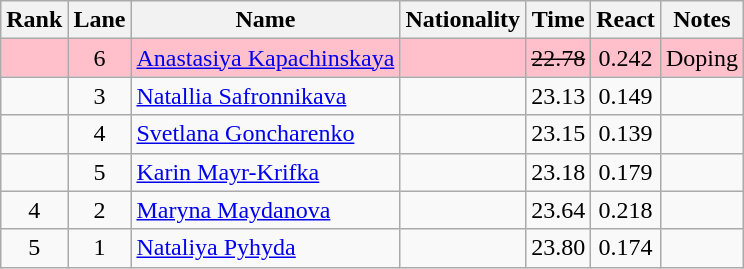<table class="wikitable sortable" style="text-align:center">
<tr>
<th>Rank</th>
<th>Lane</th>
<th>Name</th>
<th>Nationality</th>
<th>Time</th>
<th>React</th>
<th>Notes</th>
</tr>
<tr bgcolor=pink>
<td></td>
<td>6</td>
<td align="left"><a href='#'>Anastasiya Kapachinskaya</a></td>
<td align=left></td>
<td><s>22.78 </s></td>
<td>0.242</td>
<td>Doping</td>
</tr>
<tr>
<td></td>
<td>3</td>
<td align="left"><a href='#'>Natallia Safronnikava</a></td>
<td align=left></td>
<td>23.13</td>
<td>0.149</td>
<td></td>
</tr>
<tr>
<td></td>
<td>4</td>
<td align="left"><a href='#'>Svetlana Goncharenko</a></td>
<td align=left></td>
<td>23.15</td>
<td>0.139</td>
<td></td>
</tr>
<tr>
<td></td>
<td>5</td>
<td align="left"><a href='#'>Karin Mayr-Krifka</a></td>
<td align=left></td>
<td>23.18</td>
<td>0.179</td>
<td></td>
</tr>
<tr>
<td>4</td>
<td>2</td>
<td align="left"><a href='#'>Maryna Maydanova</a></td>
<td align=left></td>
<td>23.64</td>
<td>0.218</td>
<td></td>
</tr>
<tr>
<td>5</td>
<td>1</td>
<td align="left"><a href='#'>Nataliya Pyhyda</a></td>
<td align=left></td>
<td>23.80</td>
<td>0.174</td>
<td></td>
</tr>
</table>
